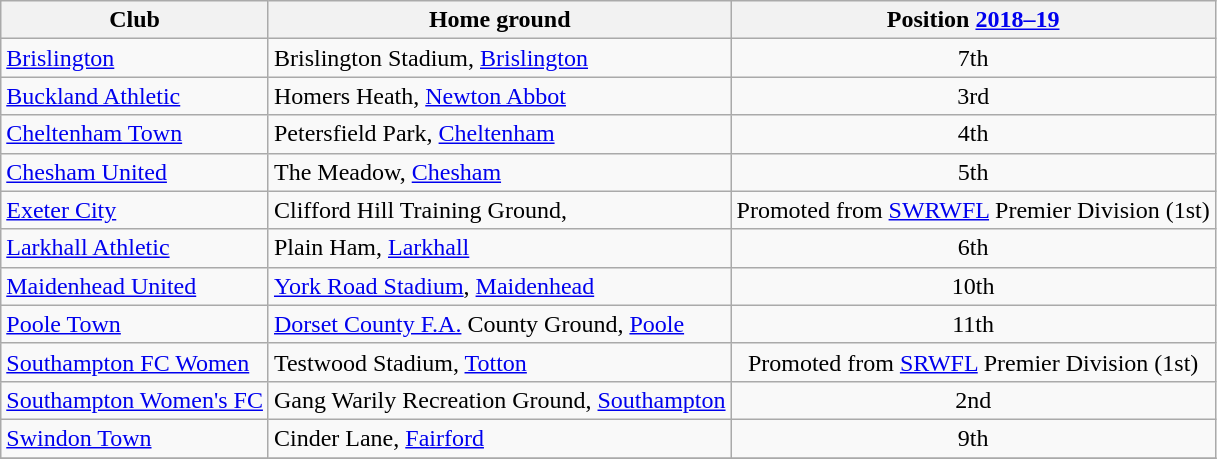<table class="wikitable" style="text-align:center;">
<tr>
<th>Club</th>
<th>Home ground</th>
<th>Position <a href='#'>2018–19</a></th>
</tr>
<tr>
<td style="text-align:left;"><a href='#'>Brislington</a></td>
<td style="text-align:left;">Brislington Stadium, <a href='#'>Brislington</a></td>
<td>7th</td>
</tr>
<tr>
<td style="text-align:left;"><a href='#'>Buckland Athletic</a></td>
<td style="text-align:left;">Homers Heath, <a href='#'>Newton Abbot</a></td>
<td>3rd</td>
</tr>
<tr>
<td style="text-align:left;"><a href='#'>Cheltenham Town</a></td>
<td style="text-align:left;">Petersfield Park, <a href='#'>Cheltenham</a></td>
<td>4th</td>
</tr>
<tr>
<td style="text-align:left;"><a href='#'>Chesham United</a></td>
<td style="text-align:left;">The Meadow, <a href='#'>Chesham</a></td>
<td>5th</td>
</tr>
<tr>
<td style="text-align:left;"><a href='#'>Exeter City</a></td>
<td style="text-align:left;">Clifford Hill Training Ground,</td>
<td>Promoted from <a href='#'>SWRWFL</a> Premier Division (1st)</td>
</tr>
<tr>
<td style="text-align:left;"><a href='#'>Larkhall Athletic</a></td>
<td style="text-align:left;">Plain Ham, <a href='#'>Larkhall</a></td>
<td>6th</td>
</tr>
<tr>
<td style="text-align:left;"><a href='#'>Maidenhead United</a></td>
<td style="text-align:left;"><a href='#'>York Road Stadium</a>, <a href='#'>Maidenhead</a></td>
<td>10th</td>
</tr>
<tr>
<td style="text-align:left;"><a href='#'>Poole Town</a></td>
<td style="text-align:left;"><a href='#'>Dorset County F.A.</a> County Ground, <a href='#'>Poole</a></td>
<td>11th</td>
</tr>
<tr>
<td style="text-align:left;"><a href='#'>Southampton FC Women</a></td>
<td style="text-align:left;">Testwood Stadium, <a href='#'>Totton</a></td>
<td>Promoted from <a href='#'>SRWFL</a> Premier Division (1st)</td>
</tr>
<tr>
<td style="text-align:left;"><a href='#'>Southampton Women's FC</a></td>
<td style="text-align:left;">Gang Warily Recreation Ground, <a href='#'>Southampton</a></td>
<td>2nd</td>
</tr>
<tr>
<td style="text-align:left;"><a href='#'>Swindon Town</a></td>
<td style="text-align:left;">Cinder Lane, <a href='#'>Fairford</a></td>
<td>9th</td>
</tr>
<tr>
</tr>
</table>
